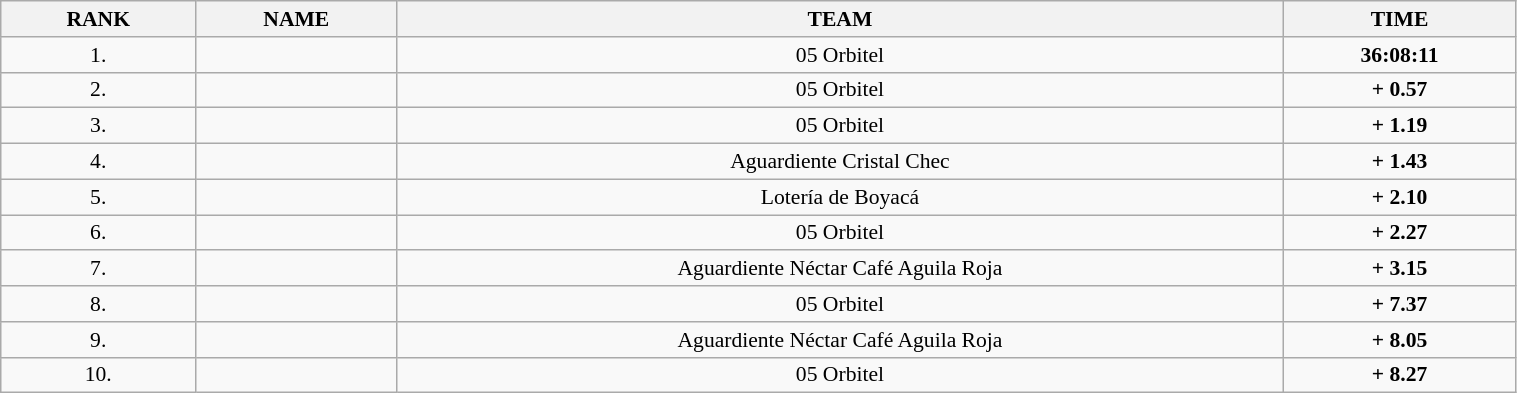<table class="wikitable"  style="font-size:90%; width:80%;">
<tr>
<th>RANK</th>
<th>NAME</th>
<th>TEAM</th>
<th>TIME</th>
</tr>
<tr>
<td style="text-align:center;">1.</td>
<td></td>
<td style="text-align:center;">05 Orbitel</td>
<td style="text-align:center;"><strong>36:08:11</strong></td>
</tr>
<tr>
<td style="text-align:center;">2.</td>
<td></td>
<td style="text-align:center;">05 Orbitel</td>
<td style="text-align:center;"><strong>+ 0.57</strong></td>
</tr>
<tr>
<td style="text-align:center;">3.</td>
<td></td>
<td style="text-align:center;">05 Orbitel</td>
<td style="text-align:center;"><strong>+ 1.19</strong></td>
</tr>
<tr>
<td style="text-align:center;">4.</td>
<td></td>
<td style="text-align:center;">Aguardiente Cristal Chec</td>
<td style="text-align:center;"><strong>+ 1.43</strong></td>
</tr>
<tr>
<td style="text-align:center;">5.</td>
<td></td>
<td style="text-align:center;">Lotería de Boyacá</td>
<td style="text-align:center;"><strong>+ 2.10</strong></td>
</tr>
<tr>
<td style="text-align:center;">6.</td>
<td></td>
<td style="text-align:center;">05 Orbitel</td>
<td style="text-align:center;"><strong>+ 2.27</strong></td>
</tr>
<tr>
<td style="text-align:center;">7.</td>
<td></td>
<td style="text-align:center;">Aguardiente Néctar Café Aguila Roja</td>
<td style="text-align:center;"><strong>+ 3.15</strong></td>
</tr>
<tr>
<td style="text-align:center;">8.</td>
<td></td>
<td style="text-align:center;">05 Orbitel</td>
<td style="text-align:center;"><strong>+ 7.37</strong></td>
</tr>
<tr>
<td style="text-align:center;">9.</td>
<td></td>
<td style="text-align:center;">Aguardiente Néctar Café Aguila Roja</td>
<td style="text-align:center;"><strong>+ 8.05</strong></td>
</tr>
<tr>
<td style="text-align:center;">10.</td>
<td></td>
<td style="text-align:center;">05 Orbitel</td>
<td style="text-align:center;"><strong>+ 8.27</strong></td>
</tr>
</table>
